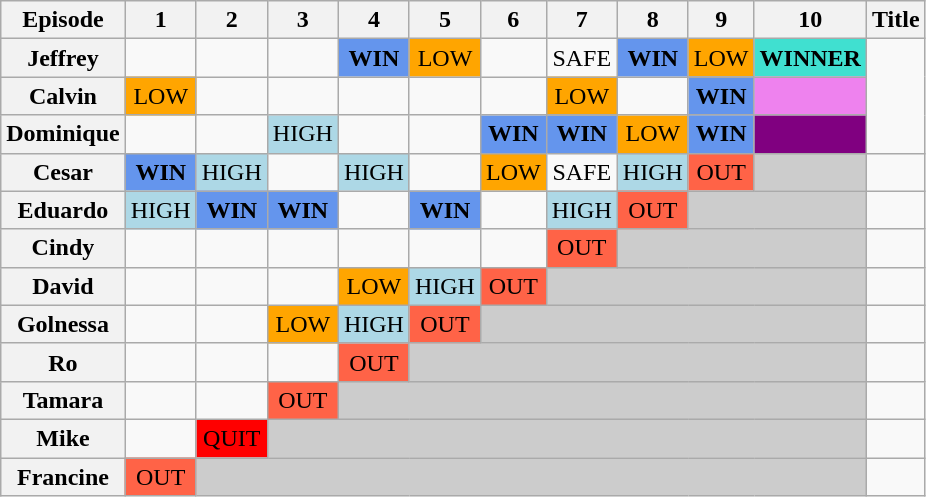<table class="wikitable" style="text-align:center">
<tr>
<th>Episode</th>
<th>1</th>
<th>2</th>
<th>3</th>
<th>4</th>
<th>5</th>
<th>6</th>
<th>7</th>
<th>8</th>
<th>9</th>
<th>10</th>
<th>Title</th>
</tr>
<tr>
<th>Jeffrey</th>
<td></td>
<td></td>
<td></td>
<td style="background:cornflowerblue;"><strong>WIN</strong></td>
<td style="background:orange;">LOW</td>
<td></td>
<td>SAFE</td>
<td style="background:cornflowerblue;"><strong>WIN</strong></td>
<td style="background:orange;">LOW</td>
<td style="background:turquoise;"><strong>WINNER</strong></td>
</tr>
<tr>
<th>Calvin</th>
<td style="background:orange;">LOW</td>
<td></td>
<td></td>
<td></td>
<td></td>
<td></td>
<td style="background:orange;">LOW</td>
<td></td>
<td style="background:cornflowerblue;"><strong>WIN</strong></td>
<td style="background:violet;"></td>
</tr>
<tr>
<th>Dominique</th>
<td></td>
<td></td>
<td style="background:lightblue;">HIGH</td>
<td></td>
<td></td>
<td style="background:cornflowerblue;"><strong>WIN</strong></td>
<td style="background:cornflowerblue;"><strong>WIN</strong></td>
<td style="background:orange;">LOW</td>
<td style="background:cornflowerblue;"><strong>WIN</strong></td>
<td style="background:purple;"><span></span></td>
</tr>
<tr>
<th>Cesar</th>
<td style="background:cornflowerblue;"><strong>WIN</strong></td>
<td style="background:lightblue;">HIGH</td>
<td></td>
<td style="background:lightblue;">HIGH</td>
<td></td>
<td style="background:orange;">LOW</td>
<td>SAFE</td>
<td style="background:lightblue;">HIGH</td>
<td style="background:tomato;">OUT</td>
<td style="background:#ccc;"></td>
<td style="text-align:left;"></td>
</tr>
<tr>
<th>Eduardo</th>
<td style="background:lightblue;">HIGH</td>
<td style="background:cornflowerblue;"><strong>WIN</strong></td>
<td style="background:cornflowerblue;"><strong>WIN</strong></td>
<td></td>
<td style="background:cornflowerblue;"><strong>WIN</strong></td>
<td></td>
<td style="background:lightblue;">HIGH</td>
<td style="background:tomato;">OUT</td>
<td style="background:#ccc;" colspan="2"></td>
<td style="text-align:left;"></td>
</tr>
<tr>
<th>Cindy</th>
<td></td>
<td></td>
<td></td>
<td></td>
<td></td>
<td></td>
<td style="background:tomato;">OUT</td>
<td style="background:#ccc;" colspan="3"></td>
<td style="text-align:left;"></td>
</tr>
<tr>
<th>David</th>
<td></td>
<td></td>
<td></td>
<td style="background:orange;">LOW</td>
<td style="background:lightblue;">HIGH</td>
<td style="background:tomato;">OUT</td>
<td style="background:#ccc;" colspan="4"></td>
<td style="text-align:left;"></td>
</tr>
<tr>
<th>Golnessa</th>
<td></td>
<td></td>
<td style="background:orange;">LOW</td>
<td style="background:lightblue;">HIGH</td>
<td style="background:tomato;">OUT</td>
<td style="background:#ccc;" colspan="5"></td>
<td style="text-align:left;"></td>
</tr>
<tr>
<th>Ro</th>
<td></td>
<td></td>
<td></td>
<td style="background:tomato;">OUT</td>
<td style="background:#ccc;" colspan="6"></td>
<td style="text-align:left;"></td>
</tr>
<tr>
<th>Tamara</th>
<td></td>
<td></td>
<td style="background:tomato;">OUT</td>
<td style="background:#ccc;" colspan="7"></td>
<td style="text-align:left;"></td>
</tr>
<tr>
<th>Mike</th>
<td></td>
<td style="background:red;"><span>QUIT</span></td>
<td style="background:#ccc;" colspan="8"></td>
<td style="text-align:left;"></td>
</tr>
<tr>
<th>Francine</th>
<td style="background:tomato;">OUT</td>
<td style="background:#ccc;" colspan="9"></td>
<td style="text-align:left;"></td>
</tr>
</table>
